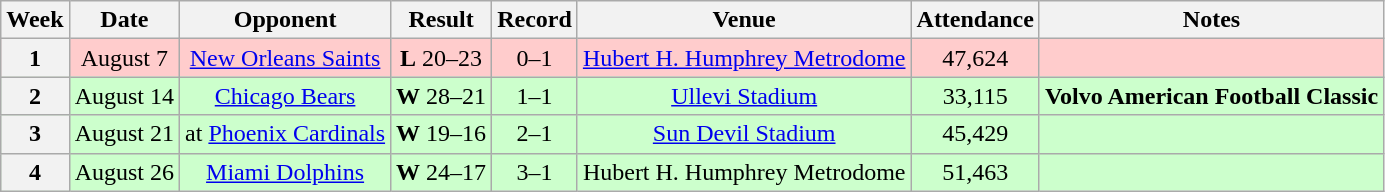<table class="wikitable" style="text-align:center">
<tr>
<th>Week</th>
<th>Date</th>
<th>Opponent</th>
<th>Result</th>
<th>Record</th>
<th>Venue</th>
<th>Attendance</th>
<th>Notes</th>
</tr>
<tr style="background:#fcc">
<th>1</th>
<td>August 7</td>
<td><a href='#'>New Orleans Saints</a></td>
<td><strong>L</strong> 20–23</td>
<td>0–1</td>
<td><a href='#'>Hubert H. Humphrey Metrodome</a></td>
<td>47,624</td>
<td></td>
</tr>
<tr style="background:#cfc">
<th>2</th>
<td>August 14</td>
<td><a href='#'>Chicago Bears</a></td>
<td><strong>W</strong> 28–21</td>
<td>1–1</td>
<td><a href='#'>Ullevi Stadium</a> </td>
<td>33,115</td>
<td><strong>Volvo American Football Classic</strong></td>
</tr>
<tr style="background:#cfc">
<th>3</th>
<td>August 21</td>
<td>at <a href='#'>Phoenix Cardinals</a></td>
<td><strong>W</strong> 19–16 </td>
<td>2–1</td>
<td><a href='#'>Sun Devil Stadium</a></td>
<td>45,429</td>
<td></td>
</tr>
<tr style="background:#cfc">
<th>4</th>
<td>August 26</td>
<td><a href='#'>Miami Dolphins</a></td>
<td><strong>W</strong> 24–17</td>
<td>3–1</td>
<td>Hubert H. Humphrey Metrodome</td>
<td>51,463</td>
<td></td>
</tr>
</table>
